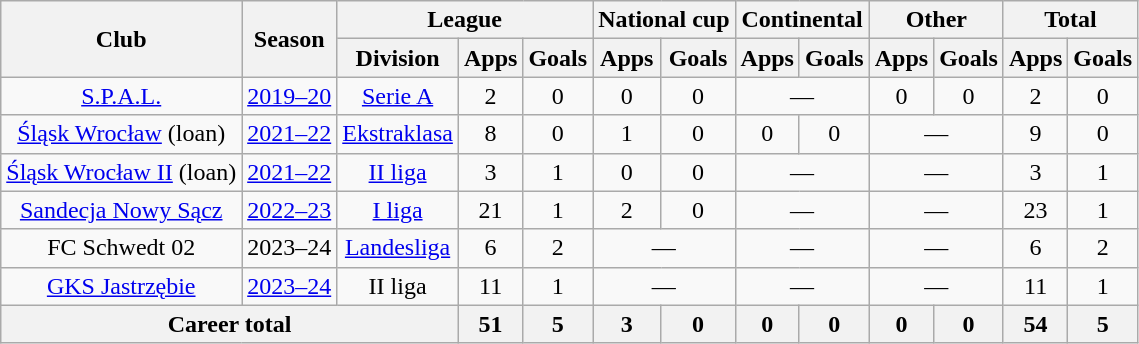<table class="wikitable" style="text-align: center;">
<tr>
<th rowspan="2">Club</th>
<th rowspan="2">Season</th>
<th colspan="3">League</th>
<th colspan="2">National cup</th>
<th colspan="2">Continental</th>
<th colspan="2">Other</th>
<th colspan="2">Total</th>
</tr>
<tr>
<th>Division</th>
<th>Apps</th>
<th>Goals</th>
<th>Apps</th>
<th>Goals</th>
<th>Apps</th>
<th>Goals</th>
<th>Apps</th>
<th>Goals</th>
<th>Apps</th>
<th>Goals</th>
</tr>
<tr>
<td><a href='#'>S.P.A.L.</a></td>
<td><a href='#'>2019–20</a></td>
<td><a href='#'>Serie A</a></td>
<td>2</td>
<td>0</td>
<td>0</td>
<td>0</td>
<td colspan="2">—</td>
<td>0</td>
<td>0</td>
<td>2</td>
<td>0</td>
</tr>
<tr>
<td><a href='#'>Śląsk Wrocław</a> (loan)</td>
<td><a href='#'>2021–22</a></td>
<td><a href='#'>Ekstraklasa</a></td>
<td>8</td>
<td>0</td>
<td>1</td>
<td>0</td>
<td>0</td>
<td>0</td>
<td colspan="2">—</td>
<td>9</td>
<td>0</td>
</tr>
<tr>
<td><a href='#'>Śląsk Wrocław II</a> (loan)</td>
<td><a href='#'>2021–22</a></td>
<td><a href='#'>II liga</a></td>
<td>3</td>
<td>1</td>
<td>0</td>
<td>0</td>
<td colspan="2">—</td>
<td colspan="2">—</td>
<td>3</td>
<td>1</td>
</tr>
<tr>
<td><a href='#'>Sandecja Nowy Sącz</a></td>
<td><a href='#'>2022–23</a></td>
<td><a href='#'>I liga</a></td>
<td>21</td>
<td>1</td>
<td>2</td>
<td>0</td>
<td colspan="2">—</td>
<td colspan="2">—</td>
<td>23</td>
<td>1</td>
</tr>
<tr>
<td>FC Schwedt 02</td>
<td>2023–24</td>
<td><a href='#'>Landesliga</a></td>
<td>6</td>
<td>2</td>
<td colspan="2">—</td>
<td colspan="2">—</td>
<td colspan="2">—</td>
<td>6</td>
<td>2</td>
</tr>
<tr>
<td><a href='#'>GKS Jastrzębie</a></td>
<td><a href='#'>2023–24</a></td>
<td>II liga</td>
<td>11</td>
<td>1</td>
<td colspan="2">—</td>
<td colspan="2">—</td>
<td colspan="2">—</td>
<td>11</td>
<td>1</td>
</tr>
<tr>
<th colspan="3">Career total</th>
<th>51</th>
<th>5</th>
<th>3</th>
<th>0</th>
<th>0</th>
<th>0</th>
<th>0</th>
<th>0</th>
<th>54</th>
<th>5</th>
</tr>
</table>
